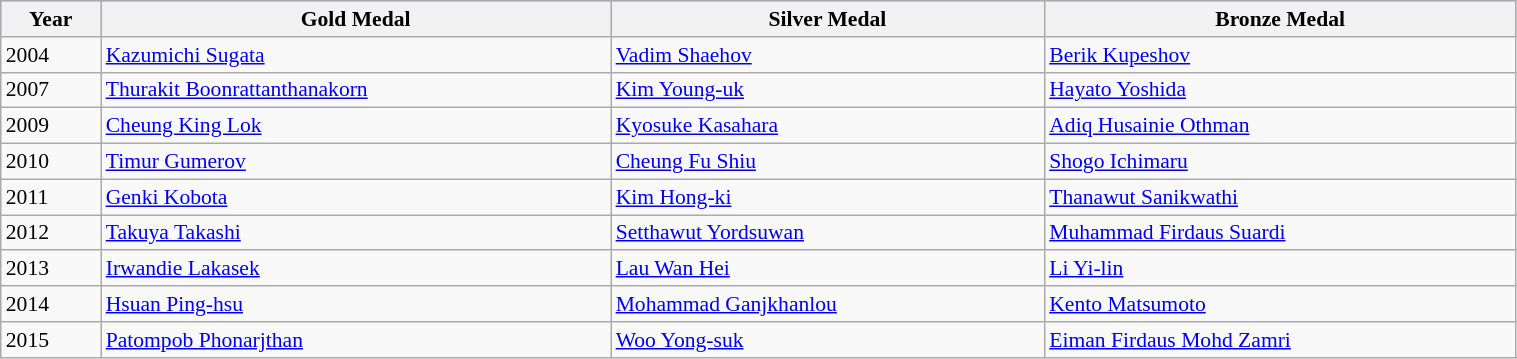<table class=wikitable style="font-size:90%" width="80%">
<tr style="background:#ccccff;">
<th>Year</th>
<th> <strong>Gold Medal</strong></th>
<th> <strong>Silver Medal</strong></th>
<th> <strong>Bronze Medal</strong></th>
</tr>
<tr>
<td>2004</td>
<td> <a href='#'>Kazumichi Sugata</a></td>
<td> <a href='#'>Vadim Shaehov</a></td>
<td> <a href='#'>Berik Kupeshov</a></td>
</tr>
<tr>
<td>2007</td>
<td> <a href='#'>Thurakit Boonrattanthanakorn</a></td>
<td> <a href='#'>Kim Young-uk</a></td>
<td> <a href='#'>Hayato Yoshida</a></td>
</tr>
<tr>
<td>2009</td>
<td> <a href='#'>Cheung King Lok</a></td>
<td> <a href='#'>Kyosuke Kasahara</a></td>
<td> <a href='#'>Adiq Husainie Othman</a></td>
</tr>
<tr>
<td>2010</td>
<td> <a href='#'>Timur Gumerov</a></td>
<td> <a href='#'>Cheung Fu Shiu</a></td>
<td> <a href='#'>Shogo Ichimaru</a></td>
</tr>
<tr>
<td>2011</td>
<td> <a href='#'>Genki Kobota</a></td>
<td> <a href='#'>Kim Hong-ki</a></td>
<td> <a href='#'>Thanawut Sanikwathi</a></td>
</tr>
<tr>
<td>2012</td>
<td> <a href='#'>Takuya Takashi</a></td>
<td> <a href='#'>Setthawut Yordsuwan</a></td>
<td> <a href='#'>Muhammad Firdaus Suardi</a></td>
</tr>
<tr>
<td>2013</td>
<td> <a href='#'>Irwandie Lakasek</a></td>
<td> <a href='#'>Lau Wan Hei</a></td>
<td> <a href='#'>Li Yi-lin</a></td>
</tr>
<tr>
<td>2014</td>
<td> <a href='#'>Hsuan Ping-hsu</a></td>
<td> <a href='#'>Mohammad Ganjkhanlou</a></td>
<td> <a href='#'>Kento Matsumoto</a></td>
</tr>
<tr>
<td>2015</td>
<td> <a href='#'>Patompob Phonarjthan</a></td>
<td> <a href='#'>Woo Yong-suk</a></td>
<td> <a href='#'>Eiman Firdaus Mohd Zamri</a></td>
</tr>
</table>
